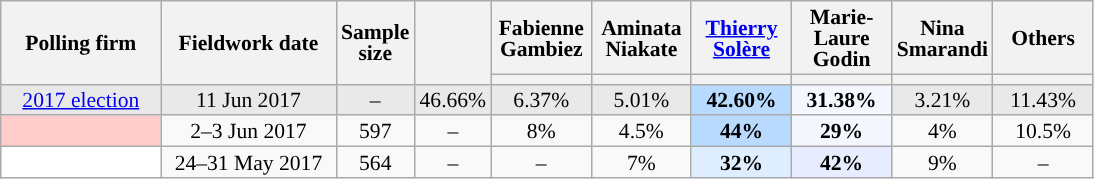<table class="wikitable sortable" style="text-align:center;font-size:90%;line-height:14px;">
<tr style="height:40px;">
<th style="width:100px;" rowspan="2">Polling firm</th>
<th style="width:110px;" rowspan="2">Fieldwork date</th>
<th style="width:35px;" rowspan="2">Sample<br>size</th>
<th style="width:30px;" rowspan="2"></th>
<th class="unsortable" style="width:60px;">Fabienne Gambiez<br></th>
<th class="unsortable" style="width:60px;">Aminata Niakate<br></th>
<th class="unsortable" style="width:60px;"><a href='#'>Thierry Solère</a><br></th>
<th class="unsortable" style="width:60px;">Marie-Laure Godin<br></th>
<th class="unsortable" style="width:60px;">Nina Smarandi<br></th>
<th class="unsortable" style="width:60px;">Others</th>
</tr>
<tr>
<th style="background:"></th>
<th style="background:"></th>
<th style="background:"></th>
<th style="background:"></th>
<th style="background:"></th>
<th style="background:"></th>
</tr>
<tr style="background:#E9E9E9;">
<td><a href='#'>2017 election</a></td>
<td data-sort-value="2017-06-11">11 Jun 2017</td>
<td>–</td>
<td>46.66%</td>
<td>6.37%</td>
<td>5.01%</td>
<td style="background:#B9DAFF;"><strong>42.60%</strong></td>
<td style="background:#F4F7FE;"><strong>31.38%</strong></td>
<td>3.21%</td>
<td>11.43%</td>
</tr>
<tr>
<td style="background:#FFCCCC;"></td>
<td data-sort-value="2017-06-03">2–3 Jun 2017</td>
<td>597</td>
<td>–</td>
<td>8%</td>
<td>4.5%</td>
<td style="background:#B9DAFF;"><strong>44%</strong></td>
<td style="background:#F4F7FE;"><strong>29%</strong></td>
<td>4%</td>
<td>10.5%</td>
</tr>
<tr>
<td style="background:#FFFFFF;"></td>
<td data-sort-value="2017-05-31">24–31 May 2017</td>
<td>564</td>
<td>–</td>
<td>–</td>
<td>7%</td>
<td style="background:#DFEEFF;"><strong>32%</strong></td>
<td style="background:#E7EDFE;"><strong>42%</strong></td>
<td>9%</td>
<td>–</td>
</tr>
</table>
